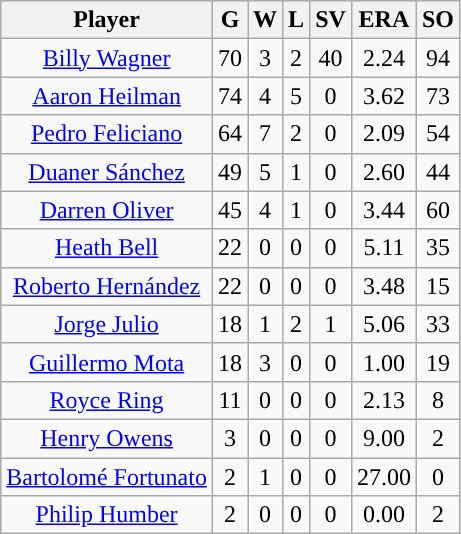<table class="wikitable sortable">
<tr>
<th>Player</th>
<th>G</th>
<th>W</th>
<th>L</th>
<th>SV</th>
<th>ERA</th>
<th>SO</th>
</tr>
<tr align="center">
<td><a href='#'>Billy Wagner</a></td>
<td>70</td>
<td>3</td>
<td>2</td>
<td>40</td>
<td>2.24</td>
<td>94</td>
</tr>
<tr align=center>
<td><a href='#'>Aaron Heilman</a></td>
<td>74</td>
<td>4</td>
<td>5</td>
<td>0</td>
<td>3.62</td>
<td>73</td>
</tr>
<tr align="center">
<td><a href='#'>Pedro Feliciano</a></td>
<td>64</td>
<td>7</td>
<td>2</td>
<td>0</td>
<td>2.09</td>
<td>54</td>
</tr>
<tr align="center">
<td><a href='#'>Duaner Sánchez</a></td>
<td>49</td>
<td>5</td>
<td>1</td>
<td>0</td>
<td>2.60</td>
<td>44</td>
</tr>
<tr align="center">
<td><a href='#'>Darren Oliver</a></td>
<td>45</td>
<td>4</td>
<td>1</td>
<td>0</td>
<td>3.44</td>
<td>60</td>
</tr>
<tr align="center">
<td><a href='#'>Heath Bell</a></td>
<td>22</td>
<td>0</td>
<td>0</td>
<td>0</td>
<td>5.11</td>
<td>35</td>
</tr>
<tr align="center">
<td><a href='#'>Roberto Hernández</a></td>
<td>22</td>
<td>0</td>
<td>0</td>
<td>0</td>
<td>3.48</td>
<td>15</td>
</tr>
<tr align="center">
<td><a href='#'>Jorge Julio</a></td>
<td>18</td>
<td>1</td>
<td>2</td>
<td>1</td>
<td>5.06</td>
<td>33</td>
</tr>
<tr align="center">
<td><a href='#'>Guillermo Mota</a></td>
<td>18</td>
<td>3</td>
<td>0</td>
<td>0</td>
<td>1.00</td>
<td>19</td>
</tr>
<tr align="center">
<td><a href='#'>Royce Ring</a></td>
<td>11</td>
<td>0</td>
<td>0</td>
<td>0</td>
<td>2.13</td>
<td>8</td>
</tr>
<tr align="center">
<td><a href='#'>Henry Owens</a></td>
<td>3</td>
<td>0</td>
<td>0</td>
<td>0</td>
<td>9.00</td>
<td>2</td>
</tr>
<tr align="center">
<td><a href='#'>Bartolomé Fortunato</a></td>
<td>2</td>
<td>1</td>
<td>0</td>
<td>0</td>
<td>27.00</td>
<td>0</td>
</tr>
<tr align="center">
<td><a href='#'>Philip Humber</a></td>
<td>2</td>
<td>0</td>
<td>0</td>
<td>0</td>
<td>0.00</td>
<td>2</td>
</tr>
</table>
